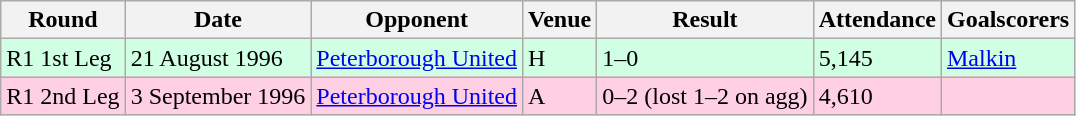<table class="wikitable">
<tr>
<th>Round</th>
<th>Date</th>
<th>Opponent</th>
<th>Venue</th>
<th>Result</th>
<th>Attendance</th>
<th>Goalscorers</th>
</tr>
<tr style="background-color: #d0ffe3;">
<td>R1 1st Leg</td>
<td>21 August 1996</td>
<td><a href='#'>Peterborough United</a></td>
<td>H</td>
<td>1–0</td>
<td>5,145</td>
<td><a href='#'>Malkin</a></td>
</tr>
<tr style="background-color: #ffd0e3;">
<td>R1 2nd Leg</td>
<td>3 September 1996</td>
<td><a href='#'>Peterborough United</a></td>
<td>A</td>
<td>0–2 (lost 1–2 on agg)</td>
<td>4,610</td>
<td></td>
</tr>
</table>
